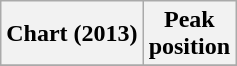<table class="wikitable plainrowheaders" style="text-align:center">
<tr>
<th scope="col">Chart (2013)</th>
<th scope="col">Peak<br>position</th>
</tr>
<tr>
</tr>
</table>
